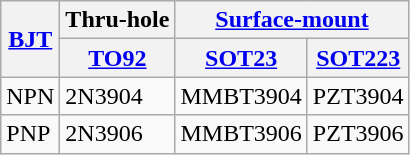<table class="wikitable" border="1">
<tr>
<th rowspan="2"><a href='#'>BJT</a></th>
<th colspan="1">Thru-hole</th>
<th colspan="2"><a href='#'>Surface-mount</a></th>
</tr>
<tr>
<th><a href='#'>TO92</a></th>
<th><a href='#'>SOT23</a></th>
<th><a href='#'>SOT223</a></th>
</tr>
<tr>
<td>NPN</td>
<td>2N3904</td>
<td>MMBT3904</td>
<td>PZT3904</td>
</tr>
<tr>
<td>PNP</td>
<td>2N3906</td>
<td>MMBT3906</td>
<td>PZT3906</td>
</tr>
</table>
